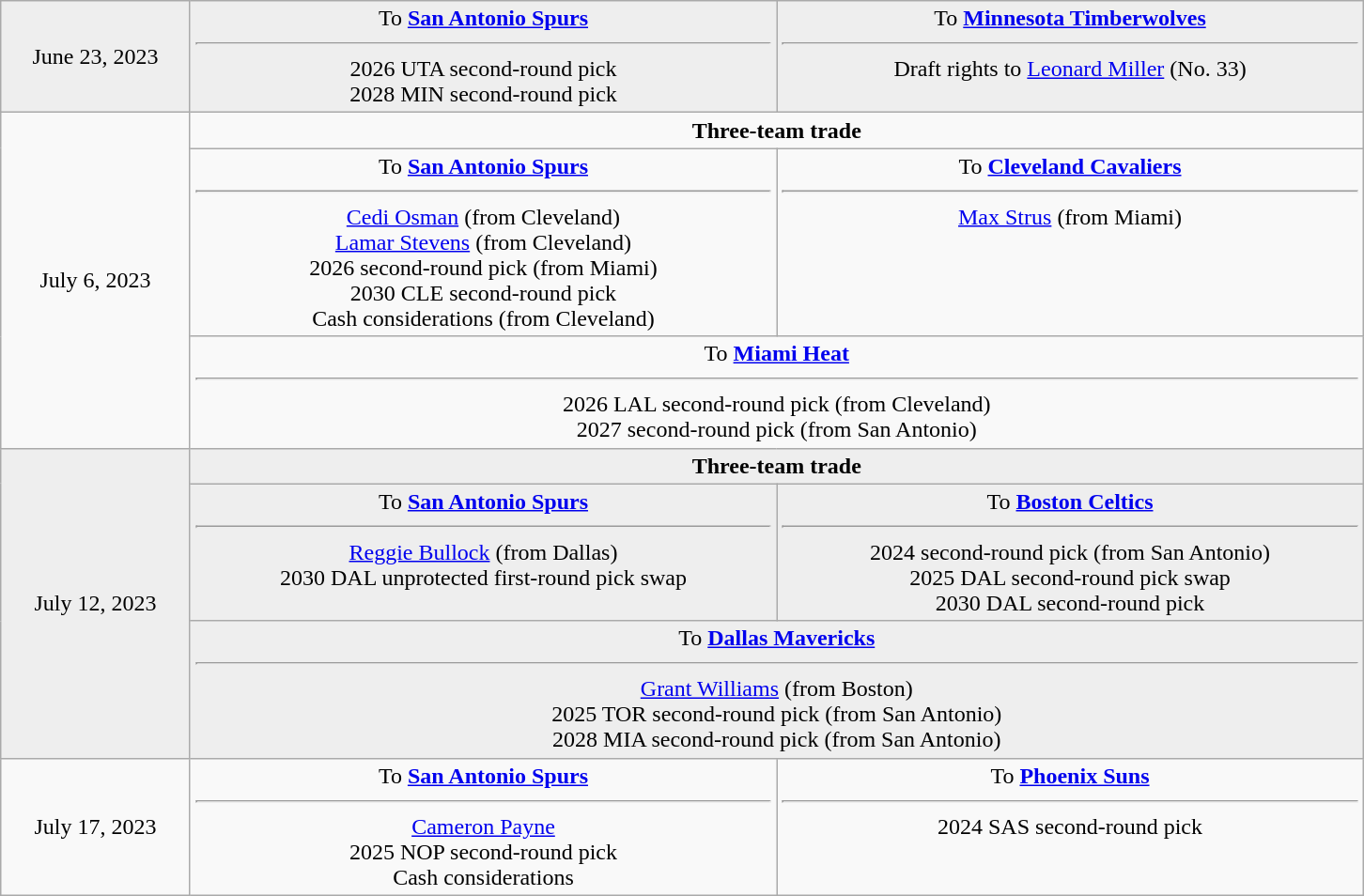<table class="wikitable sortable sortable" style="text-align: center">
<tr style="background:#eee;">
<td style="width:10%">June 23, 2023</td>
<td style="width:31%; vertical-align:top;">To <strong><a href='#'>San Antonio Spurs</a></strong><hr>2026 UTA second-round pick<br>2028 MIN second-round pick</td>
<td style="width:31%; vertical-align:top;">To <strong><a href='#'>Minnesota Timberwolves</a></strong><hr>Draft rights to <a href='#'>Leonard Miller</a> (No. 33)</td>
</tr>
<tr>
<td rowspan=3>July 6, 2023</td>
<td colspan=2><strong>Three-team trade</strong></td>
</tr>
<tr>
<td style="width:31%; vertical-align:top;">To <strong><a href='#'>San Antonio Spurs</a></strong><hr><a href='#'>Cedi Osman</a> (from Cleveland)<br><a href='#'>Lamar Stevens</a> (from Cleveland)<br>2026 second-round pick (from Miami)<br>2030 CLE second-round pick<br>Cash considerations (from Cleveland)</td>
<td style="width:31%; vertical-align:top;">To <strong><a href='#'>Cleveland Cavaliers</a></strong><hr><a href='#'>Max Strus</a> (from Miami)</td>
</tr>
<tr>
<td colspan=2>To <strong><a href='#'>Miami Heat</a></strong><hr>2026 LAL second-round pick (from Cleveland)<br>2027 second-round pick (from San Antonio)</td>
</tr>
<tr style="background:#eee;">
<td rowspan=3>July 12, 2023</td>
<td colspan=2><strong>Three-team trade</strong></td>
</tr>
<tr style="background:#eee;">
<td style="width:31%; vertical-align:top;">To <strong><a href='#'>San Antonio Spurs</a></strong><hr><a href='#'>Reggie Bullock</a> (from Dallas)<br>2030 DAL unprotected first-round pick swap</td>
<td style="width:31%; vertical-align:top;">To <strong><a href='#'>Boston Celtics</a></strong><hr>2024 second-round pick (from San Antonio)<br>2025 DAL second-round pick swap<br>2030 DAL second-round pick</td>
</tr>
<tr style="background:#eee;">
<td colspan=2>To <strong><a href='#'>Dallas Mavericks</a></strong><hr><a href='#'>Grant Williams</a> (from Boston)<br>2025 TOR second-round pick (from San Antonio)<br>2028 MIA second-round pick (from San Antonio)</td>
</tr>
<tr>
<td style="width:10%">July 17, 2023</td>
<td style="width:31%; vertical-align:top;">To <strong><a href='#'>San Antonio Spurs</a></strong><hr><a href='#'>Cameron Payne</a><br>2025 NOP second-round pick<br>Cash considerations</td>
<td style="width:31%; vertical-align:top;">To <strong><a href='#'>Phoenix Suns</a></strong><hr>2024 SAS second-round pick</td>
</tr>
</table>
